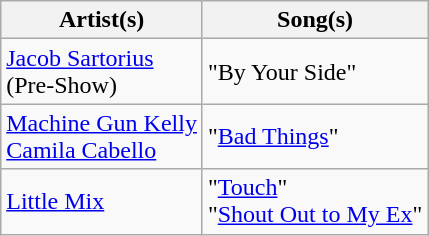<table class="wikitable">
<tr>
<th>Artist(s)</th>
<th>Song(s)</th>
</tr>
<tr>
<td><a href='#'>Jacob Sartorius</a><br>(Pre-Show)</td>
<td>"By Your Side"</td>
</tr>
<tr>
<td><a href='#'>Machine Gun Kelly</a><br><a href='#'>Camila Cabello</a></td>
<td>"<a href='#'>Bad Things</a>"</td>
</tr>
<tr>
<td><a href='#'>Little Mix</a></td>
<td>"<a href='#'>Touch</a>"<br>"<a href='#'>Shout Out to My Ex</a>"</td>
</tr>
</table>
